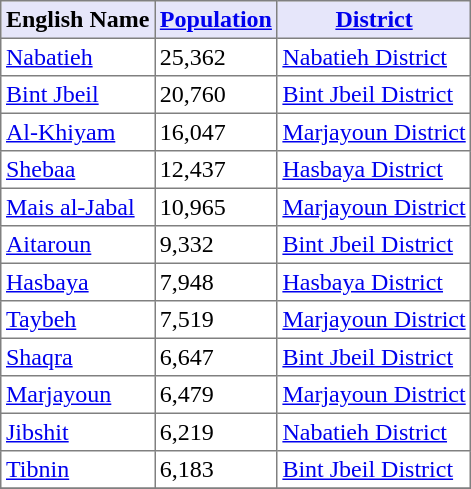<table class="toccolours sortable" border="1" cellpadding="3" style="border-collapse:collapse">
<tr bgcolor=#E6E6FA>
<th>English Name</th>
<th><a href='#'>Population</a></th>
<th><a href='#'>District</a></th>
</tr>
<tr>
<td><a href='#'>Nabatieh</a></td>
<td>25,362</td>
<td><a href='#'>Nabatieh District</a></td>
</tr>
<tr>
<td><a href='#'>Bint Jbeil</a></td>
<td>20,760</td>
<td><a href='#'>Bint Jbeil District</a></td>
</tr>
<tr>
<td><a href='#'>Al-Khiyam</a></td>
<td>16,047</td>
<td><a href='#'>Marjayoun District</a></td>
</tr>
<tr>
<td><a href='#'>Shebaa</a></td>
<td>12,437</td>
<td><a href='#'>Hasbaya District</a></td>
</tr>
<tr>
<td><a href='#'>Mais al-Jabal</a></td>
<td>10,965</td>
<td><a href='#'>Marjayoun District</a></td>
</tr>
<tr>
<td><a href='#'>Aitaroun</a></td>
<td>9,332</td>
<td><a href='#'>Bint Jbeil District</a></td>
</tr>
<tr>
<td><a href='#'>Hasbaya</a></td>
<td>7,948</td>
<td><a href='#'>Hasbaya District</a></td>
</tr>
<tr>
<td><a href='#'>Taybeh</a></td>
<td>7,519</td>
<td><a href='#'>Marjayoun District</a></td>
</tr>
<tr>
<td><a href='#'>Shaqra</a></td>
<td>6,647</td>
<td><a href='#'>Bint Jbeil District</a></td>
</tr>
<tr>
<td><a href='#'>Marjayoun</a></td>
<td>6,479</td>
<td><a href='#'>Marjayoun District</a></td>
</tr>
<tr>
<td><a href='#'>Jibshit</a></td>
<td>6,219</td>
<td><a href='#'>Nabatieh District</a></td>
</tr>
<tr>
<td><a href='#'>Tibnin</a></td>
<td>6,183</td>
<td><a href='#'>Bint Jbeil District</a></td>
</tr>
<tr>
</tr>
</table>
